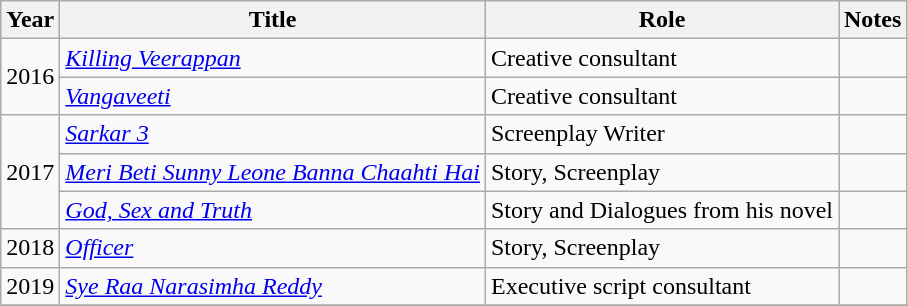<table class="wikitable">
<tr>
<th>Year</th>
<th>Title</th>
<th>Role</th>
<th>Notes</th>
</tr>
<tr>
<td rowspan="2">2016</td>
<td><em><a href='#'>Killing Veerappan</a></em></td>
<td>Creative consultant</td>
<td></td>
</tr>
<tr>
<td><em><a href='#'>Vangaveeti</a></em></td>
<td>Creative consultant</td>
<td></td>
</tr>
<tr>
<td rowspan="3">2017</td>
<td><em><a href='#'>Sarkar 3</a></em></td>
<td>Screenplay Writer</td>
<td></td>
</tr>
<tr>
<td><em><a href='#'>Meri Beti Sunny Leone Banna Chaahti Hai</a></em></td>
<td>Story, Screenplay</td>
<td></td>
</tr>
<tr>
<td><em><a href='#'>God, Sex and Truth</a></em></td>
<td>Story and Dialogues from his novel</td>
<td></td>
</tr>
<tr>
<td>2018</td>
<td><em><a href='#'>Officer</a></em></td>
<td>Story, Screenplay</td>
<td></td>
</tr>
<tr>
<td>2019</td>
<td><em><a href='#'>Sye Raa Narasimha Reddy</a></em></td>
<td>Executive script consultant</td>
<td></td>
</tr>
<tr>
</tr>
</table>
